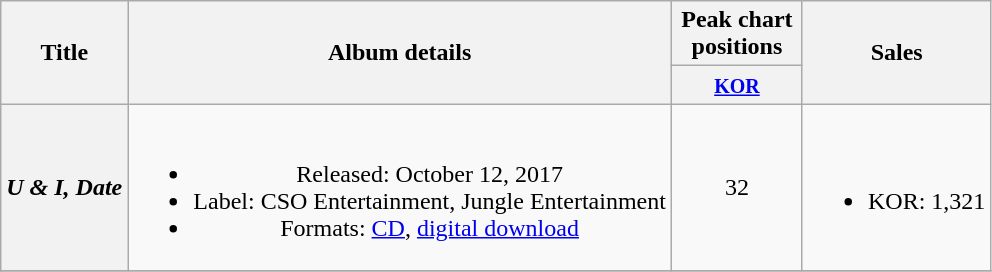<table class="wikitable plainrowheaders" style="text-align:center;">
<tr>
<th scope="col" rowspan="2">Title</th>
<th scope="col" rowspan="2">Album details</th>
<th scope="col" colspan="1" style="width:5em;">Peak chart positions</th>
<th scope="col" rowspan="2">Sales</th>
</tr>
<tr>
<th><small><a href='#'>KOR</a></small><br></th>
</tr>
<tr>
<th scope="row"><em>U & I, Date</em></th>
<td><br><ul><li>Released: October 12, 2017</li><li>Label: CSO Entertainment, Jungle Entertainment</li><li>Formats: <a href='#'>CD</a>, <a href='#'>digital download</a></li></ul></td>
<td>32</td>
<td><br><ul><li>KOR: 1,321</li></ul></td>
</tr>
<tr>
</tr>
</table>
